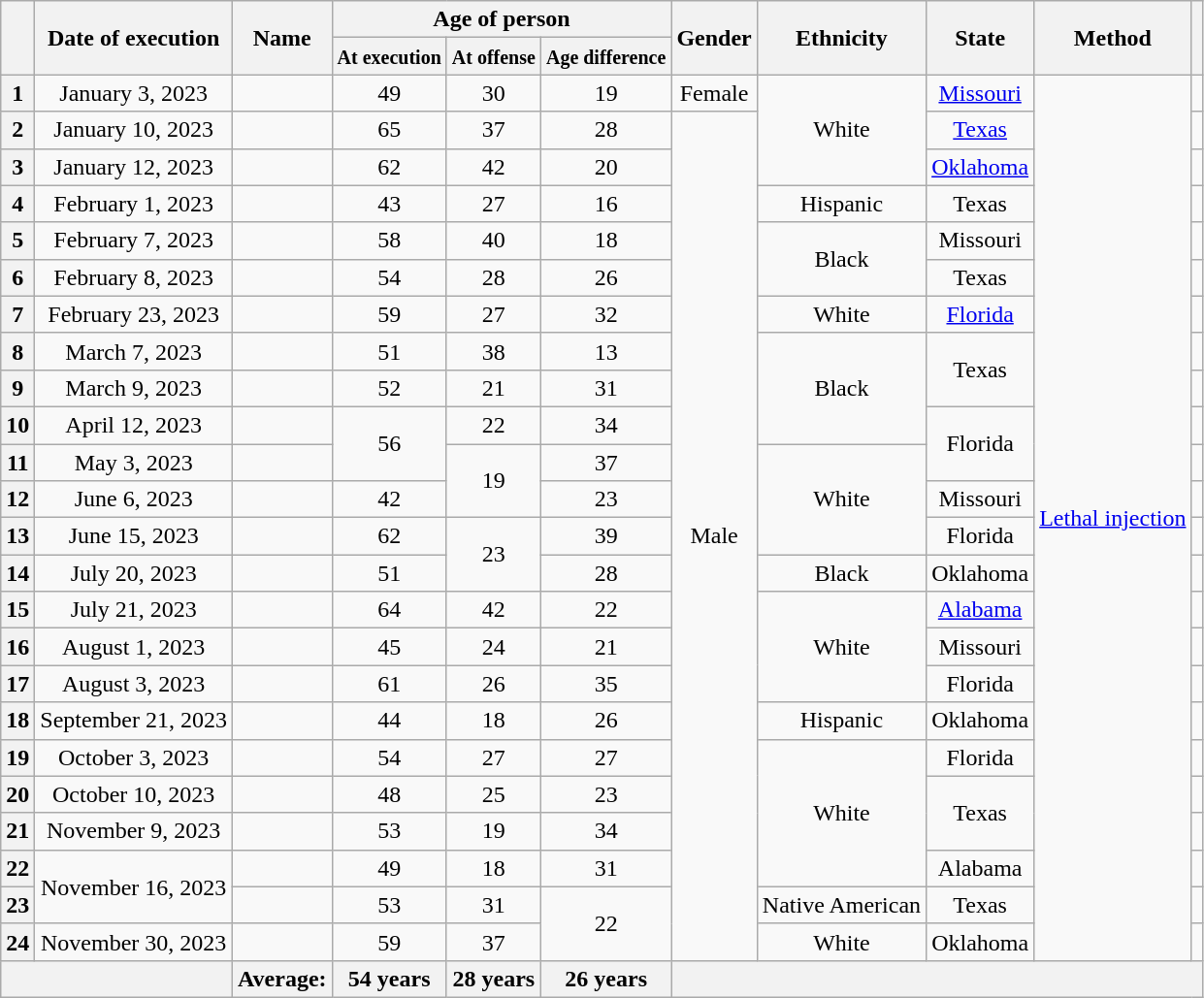<table class="wikitable sortable" style="text-align:center;">
<tr>
<th scope="col" rowspan="2"></th>
<th scope="col" rowspan="2" data-sort-type="date">Date of execution</th>
<th scope="col" rowspan="2">Name</th>
<th scope="col" colspan="3">Age of person</th>
<th scope="col" rowspan="2">Gender</th>
<th scope="col" rowspan="2">Ethnicity</th>
<th scope="col" rowspan="2">State</th>
<th scope="col" rowspan="2">Method</th>
<th scope="col" rowspan="2"></th>
</tr>
<tr>
<th scope="col"><small>At execution</small></th>
<th scope="col"><small>At offense</small></th>
<th scope="col"><small>Age difference</small></th>
</tr>
<tr>
<th scope="row">1</th>
<td>January 3, 2023</td>
<td></td>
<td>49 </td>
<td>30 </td>
<td>19</td>
<td>Female</td>
<td rowspan="3">White</td>
<td><a href='#'>Missouri</a></td>
<td rowspan="24"><a href='#'>Lethal injection</a></td>
<td></td>
</tr>
<tr>
<th scope="row">2</th>
<td>January 10, 2023</td>
<td></td>
<td>65 </td>
<td>37 </td>
<td>28</td>
<td rowspan="23">Male</td>
<td><a href='#'>Texas</a></td>
<td></td>
</tr>
<tr>
<th scope="row">3</th>
<td>January 12, 2023</td>
<td></td>
<td>62 </td>
<td>42 </td>
<td>20</td>
<td><a href='#'>Oklahoma</a></td>
<td></td>
</tr>
<tr>
<th scope="row">4</th>
<td>February 1, 2023</td>
<td></td>
<td>43 </td>
<td>27 </td>
<td>16</td>
<td>Hispanic</td>
<td>Texas</td>
<td></td>
</tr>
<tr>
<th scope="row">5</th>
<td>February 7, 2023</td>
<td></td>
<td>58 </td>
<td>40 </td>
<td>18</td>
<td rowspan="2">Black</td>
<td>Missouri</td>
<td></td>
</tr>
<tr>
<th scope="row">6</th>
<td>February 8, 2023</td>
<td></td>
<td>54 </td>
<td>28 </td>
<td>26</td>
<td>Texas</td>
<td></td>
</tr>
<tr>
<th scope="row">7</th>
<td>February 23, 2023</td>
<td></td>
<td>59 </td>
<td>27 </td>
<td>32</td>
<td>White</td>
<td><a href='#'>Florida</a></td>
<td></td>
</tr>
<tr>
<th scope="row">8</th>
<td>March 7, 2023</td>
<td></td>
<td>51 </td>
<td>38 </td>
<td>13</td>
<td rowspan="3">Black</td>
<td rowspan="2">Texas</td>
<td></td>
</tr>
<tr>
<th scope="row">9</th>
<td>March 9, 2023</td>
<td></td>
<td>52 </td>
<td>21 </td>
<td>31</td>
<td></td>
</tr>
<tr>
<th scope="row">10</th>
<td>April 12, 2023</td>
<td></td>
<td rowspan="2">56 </td>
<td>22 </td>
<td>34</td>
<td rowspan="2">Florida</td>
<td></td>
</tr>
<tr>
<th scope="row">11</th>
<td>May 3, 2023</td>
<td></td>
<td rowspan="2">19 </td>
<td>37</td>
<td rowspan="3">White</td>
<td></td>
</tr>
<tr>
<th scope="row">12</th>
<td>June 6, 2023</td>
<td></td>
<td>42  </td>
<td>23</td>
<td>Missouri</td>
<td></td>
</tr>
<tr>
<th scope="row">13</th>
<td>June 15, 2023</td>
<td></td>
<td>62  </td>
<td rowspan="2">23</td>
<td>39</td>
<td>Florida</td>
<td></td>
</tr>
<tr>
<th scope="row">14</th>
<td>July 20, 2023</td>
<td></td>
<td>51  </td>
<td>28</td>
<td>Black</td>
<td>Oklahoma</td>
<td></td>
</tr>
<tr>
<th scope="row">15</th>
<td>July 21, 2023</td>
<td></td>
<td>64 </td>
<td>42 </td>
<td>22</td>
<td rowspan="3">White</td>
<td><a href='#'>Alabama</a></td>
<td></td>
</tr>
<tr>
<th scope="row">16</th>
<td>August 1, 2023</td>
<td></td>
<td>45</td>
<td>24</td>
<td>21</td>
<td>Missouri</td>
<td></td>
</tr>
<tr>
<th scope="row">17</th>
<td>August 3, 2023</td>
<td></td>
<td>61</td>
<td>26</td>
<td>35</td>
<td>Florida</td>
<td></td>
</tr>
<tr>
<th scope="row">18</th>
<td>September 21, 2023</td>
<td></td>
<td>44 </td>
<td>18 </td>
<td>26</td>
<td>Hispanic</td>
<td>Oklahoma</td>
<td></td>
</tr>
<tr>
<th scope="row">19</th>
<td>October 3, 2023</td>
<td></td>
<td>54</td>
<td>27</td>
<td>27</td>
<td rowspan="4">White</td>
<td>Florida</td>
<td></td>
</tr>
<tr>
<th scope="row">20</th>
<td>October 10, 2023</td>
<td></td>
<td>48</td>
<td>25</td>
<td>23</td>
<td rowspan="2">Texas</td>
<td></td>
</tr>
<tr>
<th scope="row">21</th>
<td>November 9, 2023</td>
<td></td>
<td>53</td>
<td>19</td>
<td>34</td>
<td></td>
</tr>
<tr>
<th scope="row">22</th>
<td rowspan="2">November 16, 2023</td>
<td></td>
<td>49</td>
<td>18</td>
<td>31</td>
<td>Alabama</td>
<td></td>
</tr>
<tr>
<th scope="row">23</th>
<td></td>
<td>53</td>
<td>31</td>
<td rowspan="2">22</td>
<td>Native American</td>
<td>Texas</td>
<td></td>
</tr>
<tr>
<th scope="row">24</th>
<td>November 30, 2023</td>
<td></td>
<td>59</td>
<td>37</td>
<td>White</td>
<td>Oklahoma</td>
<td></td>
</tr>
<tr class="sortbottom">
<th colspan="2"></th>
<th>Average:</th>
<th>54 years</th>
<th>28 years</th>
<th>26 years</th>
<th colspan="5"></th>
</tr>
</table>
